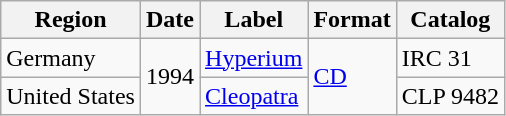<table class="wikitable">
<tr>
<th>Region</th>
<th>Date</th>
<th>Label</th>
<th>Format</th>
<th>Catalog</th>
</tr>
<tr>
<td>Germany</td>
<td rowspan="2">1994</td>
<td><a href='#'>Hyperium</a></td>
<td rowspan="2"><a href='#'>CD</a></td>
<td>IRC 31</td>
</tr>
<tr>
<td>United States</td>
<td><a href='#'>Cleopatra</a></td>
<td>CLP 9482</td>
</tr>
</table>
